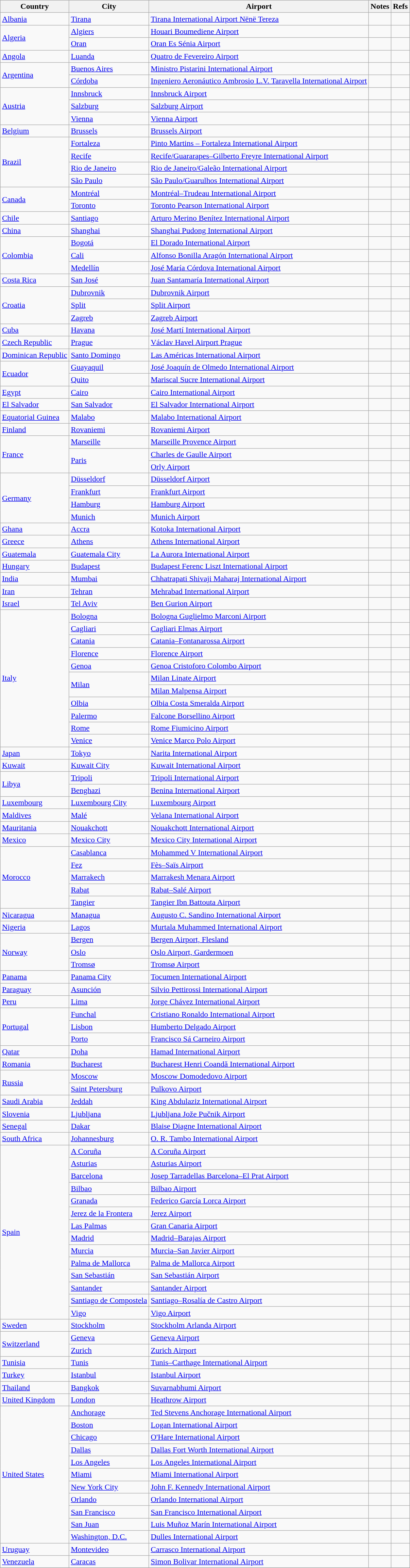<table class="sortable wikitable">
<tr>
<th>Country</th>
<th>City</th>
<th>Airport</th>
<th>Notes</th>
<th>Refs</th>
</tr>
<tr>
<td><a href='#'>Albania</a></td>
<td><a href='#'>Tirana</a></td>
<td><a href='#'>Tirana International Airport Nënë Tereza</a></td>
<td></td>
<td align=center></td>
</tr>
<tr>
<td rowspan="2"><a href='#'>Algeria</a></td>
<td><a href='#'>Algiers</a></td>
<td><a href='#'>Houari Boumediene Airport</a></td>
<td align=center></td>
<td align=center></td>
</tr>
<tr>
<td><a href='#'>Oran</a></td>
<td><a href='#'>Oran Es Sénia Airport</a></td>
<td align=center></td>
<td align=center></td>
</tr>
<tr>
<td><a href='#'>Angola</a></td>
<td><a href='#'>Luanda</a></td>
<td><a href='#'>Quatro de Fevereiro Airport</a></td>
<td></td>
<td align=center></td>
</tr>
<tr>
<td rowspan="2"><a href='#'>Argentina</a></td>
<td><a href='#'>Buenos Aires</a></td>
<td><a href='#'>Ministro Pistarini International Airport</a></td>
<td align=center></td>
<td align=center></td>
</tr>
<tr>
<td><a href='#'>Córdoba</a></td>
<td><a href='#'>Ingeniero Aeronáutico Ambrosio L.V. Taravella International Airport</a></td>
<td></td>
<td align=center></td>
</tr>
<tr>
<td rowspan="3"><a href='#'>Austria</a></td>
<td><a href='#'>Innsbruck</a></td>
<td><a href='#'>Innsbruck Airport</a></td>
<td align=center></td>
<td align=center></td>
</tr>
<tr>
<td><a href='#'>Salzburg</a></td>
<td><a href='#'>Salzburg Airport</a></td>
<td align=center></td>
<td align=center></td>
</tr>
<tr>
<td><a href='#'>Vienna</a></td>
<td><a href='#'>Vienna Airport</a></td>
<td align=center></td>
<td align=center></td>
</tr>
<tr>
<td><a href='#'>Belgium</a></td>
<td><a href='#'>Brussels</a></td>
<td><a href='#'>Brussels Airport</a></td>
<td align=center></td>
<td align=center></td>
</tr>
<tr>
<td rowspan="4"><a href='#'>Brazil</a></td>
<td><a href='#'>Fortaleza</a></td>
<td><a href='#'>Pinto Martins – Fortaleza International Airport</a></td>
<td></td>
<td align=center></td>
</tr>
<tr>
<td><a href='#'>Recife</a></td>
<td><a href='#'>Recife/Guararapes–Gilberto Freyre International Airport</a></td>
<td></td>
<td align=center></td>
</tr>
<tr>
<td><a href='#'>Rio de Janeiro</a></td>
<td><a href='#'>Rio de Janeiro/Galeão International Airport</a></td>
<td align=center></td>
<td align=center></td>
</tr>
<tr>
<td><a href='#'>São Paulo</a></td>
<td><a href='#'>São Paulo/Guarulhos International Airport</a></td>
<td align=center></td>
<td align=center></td>
</tr>
<tr>
<td rowspan="2"><a href='#'>Canada</a></td>
<td><a href='#'>Montréal</a></td>
<td><a href='#'>Montréal–Trudeau International Airport</a></td>
<td></td>
<td align=center></td>
</tr>
<tr>
<td><a href='#'>Toronto</a></td>
<td><a href='#'>Toronto Pearson International Airport</a></td>
<td></td>
<td align=center></td>
</tr>
<tr>
<td><a href='#'>Chile</a></td>
<td><a href='#'>Santiago</a></td>
<td><a href='#'>Arturo Merino Benítez International Airport</a></td>
<td align=center></td>
<td align=center></td>
</tr>
<tr>
<td><a href='#'>China</a></td>
<td><a href='#'>Shanghai</a></td>
<td><a href='#'>Shanghai Pudong International Airport</a></td>
<td></td>
<td align=center></td>
</tr>
<tr>
<td rowspan="3"><a href='#'>Colombia</a></td>
<td><a href='#'>Bogotá</a></td>
<td><a href='#'>El Dorado International Airport</a></td>
<td align=center></td>
<td align=center></td>
</tr>
<tr>
<td><a href='#'>Cali</a></td>
<td><a href='#'>Alfonso Bonilla Aragón International Airport</a></td>
<td></td>
<td align=center></td>
</tr>
<tr>
<td><a href='#'>Medellín</a></td>
<td><a href='#'>José María Córdova International Airport</a></td>
<td align=center></td>
<td align=center></td>
</tr>
<tr>
<td><a href='#'>Costa Rica</a></td>
<td><a href='#'>San José</a></td>
<td><a href='#'>Juan Santamaría International Airport</a></td>
<td align=center></td>
<td align=center></td>
</tr>
<tr>
<td rowspan="3"><a href='#'>Croatia</a></td>
<td><a href='#'>Dubrovnik</a></td>
<td><a href='#'>Dubrovnik Airport</a></td>
<td align=center></td>
<td align=center></td>
</tr>
<tr>
<td><a href='#'>Split</a></td>
<td><a href='#'>Split Airport</a></td>
<td></td>
<td align=center></td>
</tr>
<tr>
<td><a href='#'>Zagreb</a></td>
<td><a href='#'>Zagreb Airport</a></td>
<td align=center></td>
<td align=center></td>
</tr>
<tr>
<td><a href='#'>Cuba</a></td>
<td><a href='#'>Havana</a></td>
<td><a href='#'>José Martí International Airport</a></td>
<td align=center></td>
<td align=center></td>
</tr>
<tr>
<td><a href='#'>Czech Republic</a></td>
<td><a href='#'>Prague</a></td>
<td><a href='#'>Václav Havel Airport Prague</a></td>
<td align=center></td>
<td align=center></td>
</tr>
<tr>
<td><a href='#'>Dominican Republic</a></td>
<td><a href='#'>Santo Domingo</a></td>
<td><a href='#'>Las Américas International Airport</a></td>
<td align=center></td>
<td align=center></td>
</tr>
<tr>
<td rowspan="2"><a href='#'>Ecuador</a></td>
<td><a href='#'>Guayaquil</a></td>
<td><a href='#'>José Joaquín de Olmedo International Airport</a></td>
<td align=center></td>
<td align=center></td>
</tr>
<tr>
<td><a href='#'>Quito</a></td>
<td><a href='#'>Mariscal Sucre International Airport</a></td>
<td align=center></td>
<td align=center></td>
</tr>
<tr>
<td><a href='#'>Egypt</a></td>
<td><a href='#'>Cairo</a></td>
<td><a href='#'>Cairo International Airport</a></td>
<td align=center></td>
<td align=center></td>
</tr>
<tr>
<td><a href='#'>El Salvador</a></td>
<td><a href='#'>San Salvador</a></td>
<td><a href='#'>El Salvador International Airport</a></td>
<td align=center></td>
<td align=center></td>
</tr>
<tr>
<td><a href='#'>Equatorial Guinea</a></td>
<td><a href='#'>Malabo</a></td>
<td><a href='#'>Malabo International Airport</a></td>
<td></td>
<td align=center></td>
</tr>
<tr>
<td><a href='#'>Finland</a></td>
<td><a href='#'>Rovaniemi</a></td>
<td><a href='#'>Rovaniemi Airport</a></td>
<td></td>
<td align=center></td>
</tr>
<tr>
<td rowspan="3"><a href='#'>France</a></td>
<td><a href='#'>Marseille</a></td>
<td><a href='#'>Marseille Provence Airport</a></td>
<td align=center></td>
<td align=center></td>
</tr>
<tr>
<td rowspan="2"><a href='#'>Paris</a></td>
<td><a href='#'>Charles de Gaulle Airport</a></td>
<td align=center></td>
<td align=center></td>
</tr>
<tr>
<td><a href='#'>Orly Airport</a></td>
<td align=center></td>
<td align=center></td>
</tr>
<tr>
<td rowspan="4"><a href='#'>Germany</a></td>
<td><a href='#'>Düsseldorf</a></td>
<td><a href='#'>Düsseldorf Airport</a></td>
<td align=center></td>
<td align=center></td>
</tr>
<tr>
<td><a href='#'>Frankfurt</a></td>
<td><a href='#'>Frankfurt Airport</a></td>
<td align=center></td>
<td align=center></td>
</tr>
<tr>
<td><a href='#'>Hamburg</a></td>
<td><a href='#'>Hamburg Airport</a></td>
<td align=center></td>
<td align=center></td>
</tr>
<tr>
<td><a href='#'>Munich</a></td>
<td><a href='#'>Munich Airport</a></td>
<td align=center></td>
<td align=center></td>
</tr>
<tr>
<td><a href='#'>Ghana</a></td>
<td><a href='#'>Accra</a></td>
<td><a href='#'>Kotoka International Airport</a></td>
<td></td>
<td align=center></td>
</tr>
<tr>
<td><a href='#'>Greece</a></td>
<td><a href='#'>Athens</a></td>
<td><a href='#'>Athens International Airport</a></td>
<td align=center></td>
<td align=center></td>
</tr>
<tr>
<td><a href='#'>Guatemala</a></td>
<td><a href='#'>Guatemala City</a></td>
<td><a href='#'>La Aurora International Airport</a></td>
<td align=center></td>
<td align=center></td>
</tr>
<tr>
<td><a href='#'>Hungary</a></td>
<td><a href='#'>Budapest</a></td>
<td><a href='#'>Budapest Ferenc Liszt International Airport</a></td>
<td align=center></td>
<td align=center></td>
</tr>
<tr>
<td><a href='#'>India</a></td>
<td><a href='#'>Mumbai</a></td>
<td><a href='#'>Chhatrapati Shivaji Maharaj International Airport</a></td>
<td></td>
<td align=center></td>
</tr>
<tr>
<td><a href='#'>Iran</a></td>
<td><a href='#'>Tehran</a></td>
<td><a href='#'>Mehrabad International Airport</a></td>
<td></td>
<td align=center></td>
</tr>
<tr>
<td><a href='#'>Israel</a></td>
<td><a href='#'>Tel Aviv</a></td>
<td><a href='#'>Ben Gurion Airport</a></td>
<td align=center></td>
<td align=center></td>
</tr>
<tr>
<td rowspan="11"><a href='#'>Italy</a></td>
<td><a href='#'>Bologna</a></td>
<td><a href='#'>Bologna Guglielmo Marconi Airport</a></td>
<td align=center></td>
<td align=center></td>
</tr>
<tr>
<td><a href='#'>Cagliari</a></td>
<td><a href='#'>Cagliari Elmas Airport</a></td>
<td></td>
<td align=center></td>
</tr>
<tr>
<td><a href='#'>Catania</a></td>
<td><a href='#'>Catania–Fontanarossa Airport</a></td>
<td></td>
<td align=center></td>
</tr>
<tr>
<td><a href='#'>Florence</a></td>
<td><a href='#'>Florence Airport</a></td>
<td align=center></td>
<td align=center></td>
</tr>
<tr>
<td><a href='#'>Genoa</a></td>
<td><a href='#'>Genoa Cristoforo Colombo Airport</a></td>
<td></td>
<td align=center></td>
</tr>
<tr>
<td rowspan="2"><a href='#'>Milan</a></td>
<td><a href='#'>Milan Linate Airport</a></td>
<td align=center></td>
<td align=center></td>
</tr>
<tr>
<td><a href='#'>Milan Malpensa Airport</a></td>
<td align=center></td>
<td align=center></td>
</tr>
<tr>
<td><a href='#'>Olbia</a></td>
<td><a href='#'>Olbia Costa Smeralda Airport</a></td>
<td></td>
<td align=center></td>
</tr>
<tr>
<td><a href='#'>Palermo</a></td>
<td><a href='#'>Falcone Borsellino Airport</a></td>
<td></td>
<td align=center></td>
</tr>
<tr>
<td><a href='#'>Rome</a></td>
<td><a href='#'>Rome Fiumicino Airport</a></td>
<td align=center></td>
<td align=center></td>
</tr>
<tr>
<td><a href='#'>Venice</a></td>
<td><a href='#'>Venice Marco Polo Airport</a></td>
<td align=center></td>
<td align=center></td>
</tr>
<tr>
<td><a href='#'>Japan</a></td>
<td><a href='#'>Tokyo</a></td>
<td><a href='#'>Narita International Airport</a></td>
<td align=center></td>
<td align=center></td>
</tr>
<tr>
<td><a href='#'>Kuwait</a></td>
<td><a href='#'>Kuwait City</a></td>
<td><a href='#'>Kuwait International Airport</a></td>
<td></td>
<td align=center></td>
</tr>
<tr>
<td rowspan="2"><a href='#'>Libya</a></td>
<td><a href='#'>Tripoli</a></td>
<td><a href='#'>Tripoli International Airport</a></td>
<td></td>
<td align=center></td>
</tr>
<tr>
<td><a href='#'>Benghazi</a></td>
<td><a href='#'>Benina International Airport</a></td>
<td></td>
<td align=center></td>
</tr>
<tr>
<td><a href='#'>Luxembourg</a></td>
<td><a href='#'>Luxembourg City</a></td>
<td><a href='#'>Luxembourg Airport</a></td>
<td></td>
<td align=center></td>
</tr>
<tr>
<td><a href='#'>Maldives</a></td>
<td><a href='#'>Malé</a></td>
<td><a href='#'>Velana International Airport</a></td>
<td></td>
<td align=center></td>
</tr>
<tr>
<td><a href='#'>Mauritania</a></td>
<td><a href='#'>Nouakchott</a></td>
<td><a href='#'>Nouakchott International Airport</a></td>
<td></td>
<td align=center></td>
</tr>
<tr>
<td><a href='#'>Mexico</a></td>
<td><a href='#'>Mexico City</a></td>
<td><a href='#'>Mexico City International Airport</a></td>
<td align=center></td>
<td align=center></td>
</tr>
<tr>
<td rowspan="5"><a href='#'>Morocco</a></td>
<td><a href='#'>Casablanca</a></td>
<td><a href='#'>Mohammed V International Airport</a></td>
<td align=center></td>
<td align=center></td>
</tr>
<tr>
<td><a href='#'>Fez</a></td>
<td><a href='#'>Fès–Saïs Airport</a></td>
<td align=center></td>
<td align=center></td>
</tr>
<tr>
<td><a href='#'>Marrakech</a></td>
<td><a href='#'>Marrakesh Menara Airport</a></td>
<td align=center></td>
<td align=center></td>
</tr>
<tr>
<td><a href='#'>Rabat</a></td>
<td><a href='#'>Rabat–Salé Airport</a></td>
<td></td>
<td align=center></td>
</tr>
<tr>
<td><a href='#'>Tangier</a></td>
<td><a href='#'>Tangier Ibn Battouta Airport</a></td>
<td align=center></td>
<td align=center></td>
</tr>
<tr>
<td><a href='#'>Nicaragua</a></td>
<td><a href='#'>Managua</a></td>
<td><a href='#'>Augusto C. Sandino International Airport</a></td>
<td align=center></td>
<td align=center></td>
</tr>
<tr>
<td><a href='#'>Nigeria</a></td>
<td><a href='#'>Lagos</a></td>
<td><a href='#'>Murtala Muhammed International Airport</a></td>
<td></td>
<td align=center></td>
</tr>
<tr>
<td rowspan="3"><a href='#'>Norway</a></td>
<td><a href='#'>Bergen</a></td>
<td><a href='#'>Bergen Airport, Flesland</a></td>
<td></td>
<td align=center></td>
</tr>
<tr>
<td><a href='#'>Oslo</a></td>
<td><a href='#'>Oslo Airport, Gardermoen</a></td>
<td align=center></td>
<td align=center></td>
</tr>
<tr>
<td><a href='#'>Tromsø</a></td>
<td><a href='#'>Tromsø Airport</a></td>
<td></td>
<td align=center></td>
</tr>
<tr>
<td><a href='#'>Panama</a></td>
<td><a href='#'>Panama City</a></td>
<td><a href='#'>Tocumen International Airport</a></td>
<td align=center></td>
<td align=center></td>
</tr>
<tr>
<td><a href='#'>Paraguay</a></td>
<td><a href='#'>Asunción</a></td>
<td><a href='#'>Silvio Pettirossi International Airport</a></td>
<td></td>
<td align=center></td>
</tr>
<tr>
<td><a href='#'>Peru</a></td>
<td><a href='#'>Lima</a></td>
<td><a href='#'>Jorge Chávez International Airport</a></td>
<td align=center></td>
<td align=center></td>
</tr>
<tr>
<td rowspan="3"><a href='#'>Portugal</a></td>
<td><a href='#'>Funchal</a></td>
<td><a href='#'>Cristiano Ronaldo International Airport</a></td>
<td></td>
<td align=center></td>
</tr>
<tr>
<td><a href='#'>Lisbon</a></td>
<td><a href='#'>Humberto Delgado Airport</a></td>
<td align=center></td>
<td align=center></td>
</tr>
<tr>
<td><a href='#'>Porto</a></td>
<td><a href='#'>Francisco Sá Carneiro Airport</a></td>
<td align=center></td>
<td align=center></td>
</tr>
<tr>
<td><a href='#'>Qatar</a></td>
<td><a href='#'>Doha</a></td>
<td><a href='#'>Hamad International Airport</a></td>
<td align=center></td>
<td align=center></td>
</tr>
<tr>
<td><a href='#'>Romania</a></td>
<td><a href='#'>Bucharest</a></td>
<td><a href='#'>Bucharest Henri Coandă International Airport</a></td>
<td align=center></td>
<td align=center></td>
</tr>
<tr>
<td rowspan="2"><a href='#'>Russia</a></td>
<td><a href='#'>Moscow</a></td>
<td><a href='#'>Moscow Domodedovo Airport</a></td>
<td></td>
<td align=center></td>
</tr>
<tr>
<td><a href='#'>Saint Petersburg</a></td>
<td><a href='#'>Pulkovo Airport</a></td>
<td></td>
<td align=center></td>
</tr>
<tr>
<td><a href='#'>Saudi Arabia</a></td>
<td><a href='#'>Jeddah</a></td>
<td><a href='#'>King Abdulaziz International Airport</a></td>
<td></td>
<td align=center></td>
</tr>
<tr>
<td><a href='#'>Slovenia</a></td>
<td><a href='#'>Ljubljana</a></td>
<td><a href='#'>Ljubljana Jože Pučnik Airport</a></td>
<td align=center></td>
<td align=center></td>
</tr>
<tr>
<td><a href='#'>Senegal</a></td>
<td><a href='#'>Dakar</a></td>
<td><a href='#'>Blaise Diagne International Airport</a></td>
<td align=center></td>
<td align=center></td>
</tr>
<tr>
<td><a href='#'>South Africa</a></td>
<td><a href='#'>Johannesburg</a></td>
<td><a href='#'>O. R. Tambo International Airport</a></td>
<td></td>
<td align=center></td>
</tr>
<tr>
<td rowspan="14"><a href='#'>Spain</a></td>
<td><a href='#'>A Coruña</a></td>
<td><a href='#'>A Coruña Airport</a></td>
<td align=center></td>
<td align=center></td>
</tr>
<tr>
<td><a href='#'>Asturias</a></td>
<td><a href='#'>Asturias Airport</a></td>
<td align=center></td>
<td align=center></td>
</tr>
<tr>
<td><a href='#'>Barcelona</a></td>
<td><a href='#'>Josep Tarradellas Barcelona–El Prat Airport</a></td>
<td></td>
<td align=center></td>
</tr>
<tr>
<td><a href='#'>Bilbao</a></td>
<td><a href='#'>Bilbao Airport</a></td>
<td align=center></td>
<td align=center></td>
</tr>
<tr>
<td><a href='#'>Granada</a></td>
<td><a href='#'>Federico García Lorca Airport</a></td>
<td align=center></td>
<td align=center></td>
</tr>
<tr>
<td><a href='#'>Jerez de la Frontera</a></td>
<td><a href='#'>Jerez Airport</a></td>
<td align=center></td>
<td align=center></td>
</tr>
<tr>
<td><a href='#'>Las Palmas</a></td>
<td><a href='#'>Gran Canaria Airport</a></td>
<td align=center></td>
<td align=center></td>
</tr>
<tr>
<td><a href='#'>Madrid</a></td>
<td><a href='#'>Madrid–Barajas Airport</a></td>
<td></td>
<td align=center></td>
</tr>
<tr>
<td><a href='#'>Murcia</a></td>
<td><a href='#'>Murcia–San Javier Airport</a></td>
<td></td>
<td align=center></td>
</tr>
<tr>
<td><a href='#'>Palma de Mallorca</a></td>
<td><a href='#'>Palma de Mallorca Airport</a></td>
<td></td>
<td align=center></td>
</tr>
<tr>
<td><a href='#'>San Sebastián</a></td>
<td><a href='#'>San Sebastián Airport</a></td>
<td align=center></td>
<td align=center></td>
</tr>
<tr>
<td><a href='#'>Santander</a></td>
<td><a href='#'>Santander Airport</a></td>
<td align=center></td>
<td align=center></td>
</tr>
<tr>
<td><a href='#'>Santiago de Compostela</a></td>
<td><a href='#'>Santiago–Rosalía de Castro Airport</a></td>
<td></td>
<td align=center></td>
</tr>
<tr>
<td><a href='#'>Vigo</a></td>
<td><a href='#'>Vigo Airport</a></td>
<td align=center></td>
<td align=center></td>
</tr>
<tr>
<td><a href='#'>Sweden</a></td>
<td><a href='#'>Stockholm</a></td>
<td><a href='#'>Stockholm Arlanda Airport</a></td>
<td align=center></td>
<td align=center></td>
</tr>
<tr>
<td rowspan="2"><a href='#'>Switzerland</a></td>
<td><a href='#'>Geneva</a></td>
<td><a href='#'>Geneva Airport</a></td>
<td align=center></td>
<td align=center></td>
</tr>
<tr>
<td><a href='#'>Zurich</a></td>
<td><a href='#'>Zurich Airport</a></td>
<td align=center></td>
<td align=center></td>
</tr>
<tr>
<td><a href='#'>Tunisia</a></td>
<td><a href='#'>Tunis</a></td>
<td><a href='#'>Tunis–Carthage International Airport</a></td>
<td></td>
<td align=center></td>
</tr>
<tr>
<td><a href='#'>Turkey</a></td>
<td><a href='#'>Istanbul</a></td>
<td><a href='#'>Istanbul Airport</a></td>
<td align=center></td>
<td align=center></td>
</tr>
<tr>
<td><a href='#'>Thailand</a></td>
<td><a href='#'>Bangkok</a></td>
<td><a href='#'>Suvarnabhumi Airport</a></td>
<td align=center></td>
<td align=center></td>
</tr>
<tr>
<td><a href='#'>United Kingdom</a></td>
<td><a href='#'>London</a></td>
<td><a href='#'>Heathrow Airport</a></td>
<td align=center></td>
<td align=center></td>
</tr>
<tr>
<td rowspan="11"><a href='#'>United States</a></td>
<td><a href='#'>Anchorage</a></td>
<td><a href='#'>Ted Stevens Anchorage International Airport</a></td>
<td></td>
<td align=center></td>
</tr>
<tr>
<td><a href='#'>Boston</a></td>
<td><a href='#'>Logan International Airport</a></td>
<td align=center></td>
<td align=center></td>
</tr>
<tr>
<td><a href='#'>Chicago</a></td>
<td><a href='#'>O'Hare International Airport</a></td>
<td align=center></td>
<td align=center></td>
</tr>
<tr>
<td><a href='#'>Dallas</a></td>
<td><a href='#'>Dallas Fort Worth International Airport</a></td>
<td align=center></td>
<td align=center></td>
</tr>
<tr>
<td><a href='#'>Los Angeles</a></td>
<td><a href='#'>Los Angeles International Airport</a></td>
<td align=center></td>
<td align=center></td>
</tr>
<tr>
<td><a href='#'>Miami</a></td>
<td><a href='#'>Miami International Airport</a></td>
<td align=center></td>
<td align=center></td>
</tr>
<tr>
<td><a href='#'>New York City</a></td>
<td><a href='#'>John F. Kennedy International Airport</a></td>
<td align=center></td>
<td align=center></td>
</tr>
<tr>
<td><a href='#'>Orlando</a></td>
<td><a href='#'>Orlando International Airport</a></td>
<td></td>
<td align=center></td>
</tr>
<tr>
<td><a href='#'>San Francisco</a></td>
<td><a href='#'>San Francisco International Airport</a></td>
<td></td>
<td align=center></td>
</tr>
<tr>
<td><a href='#'>San Juan</a></td>
<td><a href='#'>Luis Muñoz Marín International Airport</a></td>
<td align=center></td>
<td align=center></td>
</tr>
<tr>
<td><a href='#'>Washington, D.C.</a></td>
<td><a href='#'>Dulles International Airport</a></td>
<td></td>
<td align=center></td>
</tr>
<tr>
<td><a href='#'>Uruguay</a></td>
<td><a href='#'>Montevideo</a></td>
<td><a href='#'>Carrasco International Airport</a></td>
<td align=center></td>
<td align=center></td>
</tr>
<tr>
<td><a href='#'>Venezuela</a></td>
<td><a href='#'>Caracas</a></td>
<td><a href='#'>Simon Bolivar International Airport</a></td>
<td align=center></td>
<td align=center></td>
</tr>
<tr>
</tr>
</table>
